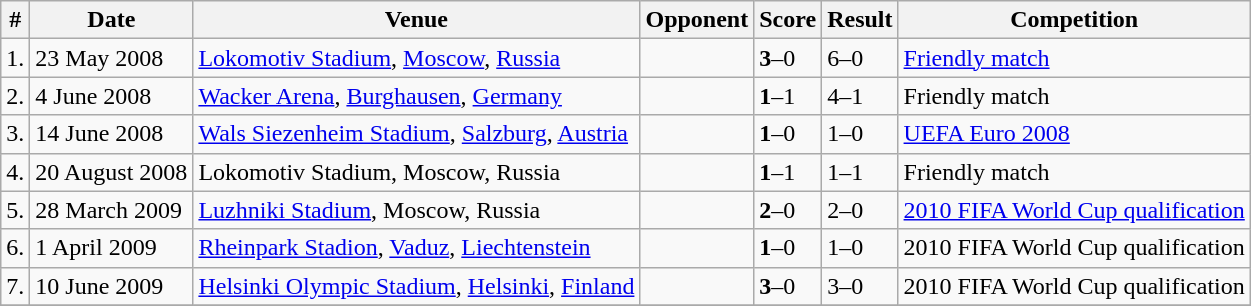<table class="wikitable">
<tr>
<th>#</th>
<th>Date</th>
<th>Venue</th>
<th>Opponent</th>
<th>Score</th>
<th>Result</th>
<th>Competition</th>
</tr>
<tr>
<td>1.</td>
<td>23 May 2008</td>
<td><a href='#'>Lokomotiv Stadium</a>, <a href='#'>Moscow</a>, <a href='#'>Russia</a></td>
<td></td>
<td><strong>3</strong>–0</td>
<td>6–0</td>
<td><a href='#'>Friendly match</a></td>
</tr>
<tr>
<td>2.</td>
<td>4 June 2008</td>
<td><a href='#'>Wacker Arena</a>, <a href='#'>Burghausen</a>, <a href='#'>Germany</a></td>
<td></td>
<td><strong>1</strong>–1</td>
<td>4–1</td>
<td>Friendly match</td>
</tr>
<tr>
<td>3.</td>
<td>14 June 2008</td>
<td><a href='#'>Wals Siezenheim Stadium</a>, <a href='#'>Salzburg</a>, <a href='#'>Austria</a></td>
<td></td>
<td><strong>1</strong>–0</td>
<td>1–0</td>
<td><a href='#'>UEFA Euro 2008</a></td>
</tr>
<tr>
<td>4.</td>
<td>20 August 2008</td>
<td>Lokomotiv Stadium, Moscow, Russia</td>
<td></td>
<td><strong>1</strong>–1</td>
<td>1–1</td>
<td>Friendly match</td>
</tr>
<tr>
<td>5.</td>
<td>28 March 2009</td>
<td><a href='#'>Luzhniki Stadium</a>, Moscow, Russia</td>
<td></td>
<td><strong>2</strong>–0</td>
<td>2–0</td>
<td><a href='#'>2010 FIFA World Cup qualification</a></td>
</tr>
<tr>
<td>6.</td>
<td>1 April 2009</td>
<td><a href='#'>Rheinpark Stadion</a>, <a href='#'>Vaduz</a>, <a href='#'>Liechtenstein</a></td>
<td></td>
<td><strong>1</strong>–0</td>
<td>1–0</td>
<td>2010 FIFA World Cup qualification</td>
</tr>
<tr>
<td>7.</td>
<td>10 June 2009</td>
<td><a href='#'>Helsinki Olympic Stadium</a>, <a href='#'>Helsinki</a>, <a href='#'>Finland</a></td>
<td></td>
<td><strong>3</strong>–0</td>
<td>3–0</td>
<td>2010 FIFA World Cup qualification</td>
</tr>
<tr>
</tr>
</table>
